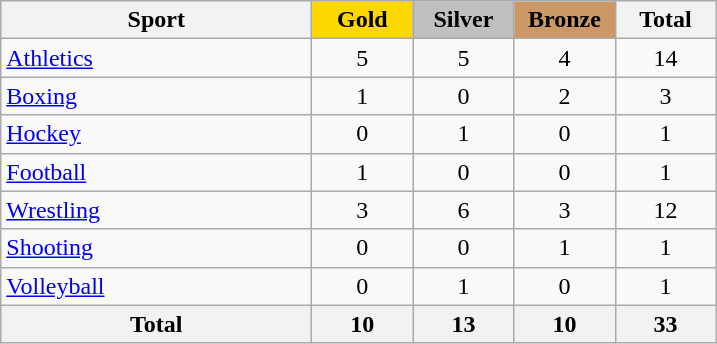<table class="wikitable" style="text-align:center;">
<tr>
<th width=200>Sport</th>
<td bgcolor=gold width=60><strong>Gold</strong></td>
<td bgcolor=silver width=60><strong>Silver</strong></td>
<td bgcolor=#cc9966 width=60><strong>Bronze</strong></td>
<th width=60>Total</th>
</tr>
<tr>
<td align=left><a href='#'>Athletics</a></td>
<td>5</td>
<td>5</td>
<td>4</td>
<td>14</td>
</tr>
<tr>
<td align=left><a href='#'>Boxing</a></td>
<td>1</td>
<td>0</td>
<td>2</td>
<td>3</td>
</tr>
<tr>
<td align=left><a href='#'>Hockey</a></td>
<td>0</td>
<td>1</td>
<td>0</td>
<td>1</td>
</tr>
<tr>
<td align=left><a href='#'>Football</a></td>
<td>1</td>
<td>0</td>
<td>0</td>
<td>1</td>
</tr>
<tr>
<td align=left><a href='#'>Wrestling</a></td>
<td>3</td>
<td>6</td>
<td>3</td>
<td>12</td>
</tr>
<tr>
<td align=left><a href='#'>Shooting</a></td>
<td>0</td>
<td>0</td>
<td>1</td>
<td>1</td>
</tr>
<tr>
<td align=left><a href='#'>Volleyball</a></td>
<td>0</td>
<td>1</td>
<td>0</td>
<td>1</td>
</tr>
<tr>
<th>Total</th>
<th>10</th>
<th>13</th>
<th>10</th>
<th>33</th>
</tr>
</table>
